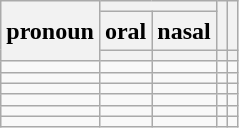<table class="wikitable">
<tr>
<th rowspan="3">pronoun</th>
<th colspan="2"></th>
<th rowspan="2"></th>
<th rowspan="2"></th>
</tr>
<tr>
<th>oral</th>
<th>nasal</th>
</tr>
<tr>
<th></th>
<th></th>
<th></th>
<th></th>
</tr>
<tr>
<td></td>
<td></td>
<td></td>
<td></td>
<td></td>
</tr>
<tr>
<td></td>
<td></td>
<td></td>
<td></td>
<td></td>
</tr>
<tr>
<td></td>
<td></td>
<td></td>
<td></td>
<td></td>
</tr>
<tr>
<td></td>
<td></td>
<td></td>
<td></td>
<td></td>
</tr>
<tr>
<td></td>
<td></td>
<td></td>
<td></td>
<td></td>
</tr>
<tr>
<td></td>
<td></td>
<td></td>
<td></td>
<td></td>
</tr>
</table>
